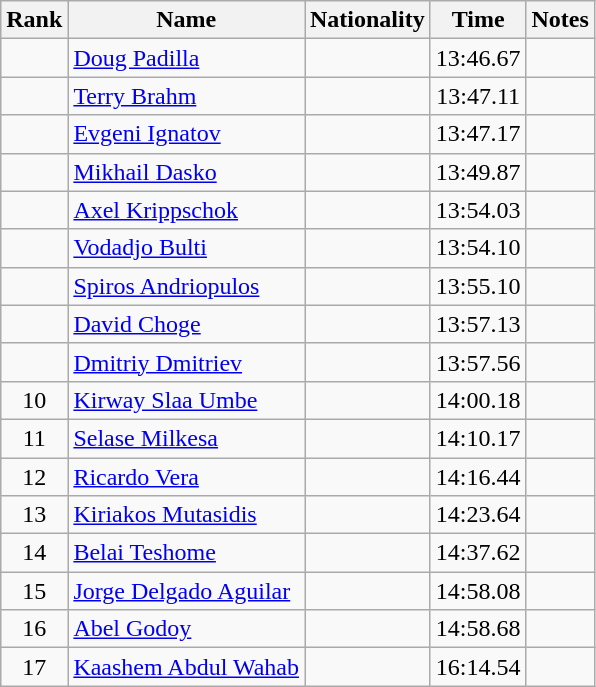<table class="wikitable sortable" style="text-align:center">
<tr>
<th>Rank</th>
<th>Name</th>
<th>Nationality</th>
<th>Time</th>
<th>Notes</th>
</tr>
<tr>
<td></td>
<td align=left><a href='#'>Doug Padilla</a></td>
<td align=left></td>
<td>13:46.67</td>
<td></td>
</tr>
<tr>
<td></td>
<td align=left><a href='#'>Terry Brahm</a></td>
<td align=left></td>
<td>13:47.11</td>
<td></td>
</tr>
<tr>
<td></td>
<td align=left><a href='#'>Evgeni Ignatov</a></td>
<td align=left></td>
<td>13:47.17</td>
<td></td>
</tr>
<tr>
<td></td>
<td align=left><a href='#'>Mikhail Dasko</a></td>
<td align=left></td>
<td>13:49.87</td>
<td></td>
</tr>
<tr>
<td></td>
<td align=left><a href='#'>Axel Krippschok</a></td>
<td align=left></td>
<td>13:54.03</td>
<td></td>
</tr>
<tr>
<td></td>
<td align=left><a href='#'>Vodadjo Bulti</a></td>
<td align=left></td>
<td>13:54.10</td>
<td></td>
</tr>
<tr>
<td></td>
<td align=left><a href='#'>Spiros Andriopulos</a></td>
<td align=left></td>
<td>13:55.10</td>
<td></td>
</tr>
<tr>
<td></td>
<td align=left><a href='#'>David Choge</a></td>
<td align=left></td>
<td>13:57.13</td>
<td></td>
</tr>
<tr>
<td></td>
<td align=left><a href='#'>Dmitriy Dmitriev</a></td>
<td align=left></td>
<td>13:57.56</td>
<td></td>
</tr>
<tr>
<td>10</td>
<td align=left><a href='#'>Kirway Slaa Umbe</a></td>
<td align=left></td>
<td>14:00.18</td>
<td></td>
</tr>
<tr>
<td>11</td>
<td align=left><a href='#'>Selase Milkesa</a></td>
<td align=left></td>
<td>14:10.17</td>
<td></td>
</tr>
<tr>
<td>12</td>
<td align=left><a href='#'>Ricardo Vera</a></td>
<td align=left></td>
<td>14:16.44</td>
<td></td>
</tr>
<tr>
<td>13</td>
<td align=left><a href='#'>Kiriakos Mutasidis</a></td>
<td align=left></td>
<td>14:23.64</td>
<td></td>
</tr>
<tr>
<td>14</td>
<td align=left><a href='#'>Belai Teshome</a></td>
<td align=left></td>
<td>14:37.62</td>
<td></td>
</tr>
<tr>
<td>15</td>
<td align=left><a href='#'>Jorge Delgado Aguilar</a></td>
<td align=left></td>
<td>14:58.08</td>
<td></td>
</tr>
<tr>
<td>16</td>
<td align=left><a href='#'>Abel Godoy</a></td>
<td align=left></td>
<td>14:58.68</td>
<td></td>
</tr>
<tr>
<td>17</td>
<td align=left><a href='#'>Kaashem Abdul Wahab</a></td>
<td align=left></td>
<td>16:14.54</td>
<td></td>
</tr>
</table>
